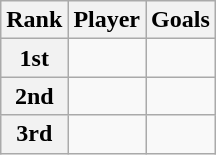<table class="wikitable">
<tr>
<th>Rank</th>
<th>Player</th>
<th>Goals</th>
</tr>
<tr>
<th>1st</th>
<td></td>
<td></td>
</tr>
<tr>
<th>2nd</th>
<td></td>
<td></td>
</tr>
<tr>
<th>3rd</th>
<td></td>
<td></td>
</tr>
</table>
